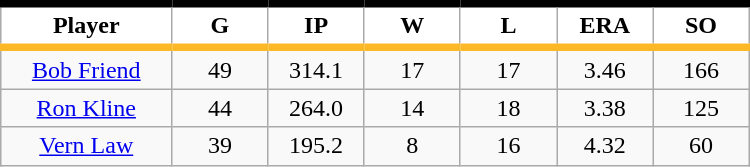<table class="wikitable sortable">
<tr>
<th style="background:#FFFFFF; border-top:#000000 5px solid; border-bottom:#FDB827 5px solid;" width="16%">Player</th>
<th style="background:#FFFFFF; border-top:#000000 5px solid; border-bottom:#FDB827 5px solid;" width="9%">G</th>
<th style="background:#FFFFFF; border-top:#000000 5px solid; border-bottom:#FDB827 5px solid;" width="9%">IP</th>
<th style="background:#FFFFFF; border-top:#000000 5px solid; border-bottom:#FDB827 5px solid;" width="9%">W</th>
<th style="background:#FFFFFF; border-top:#000000 5px solid; border-bottom:#FDB827 5px solid;" width="9%">L</th>
<th style="background:#FFFFFF; border-top:#000000 5px solid; border-bottom:#FDB827 5px solid;" width="9%">ERA</th>
<th style="background:#FFFFFF; border-top:#000000 5px solid; border-bottom:#FDB827 5px solid;" width="9%">SO</th>
</tr>
<tr align="center">
<td><a href='#'>Bob Friend</a></td>
<td>49</td>
<td>314.1</td>
<td>17</td>
<td>17</td>
<td>3.46</td>
<td>166</td>
</tr>
<tr align="center">
<td><a href='#'>Ron Kline</a></td>
<td>44</td>
<td>264.0</td>
<td>14</td>
<td>18</td>
<td>3.38</td>
<td>125</td>
</tr>
<tr align="center">
<td><a href='#'>Vern Law</a></td>
<td>39</td>
<td>195.2</td>
<td>8</td>
<td>16</td>
<td>4.32</td>
<td>60</td>
</tr>
</table>
